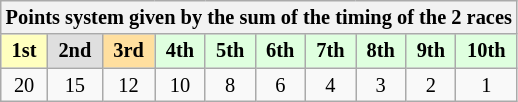<table class="wikitable" style="font-size: 85%; text-align: center">
<tr>
<th colspan=19>Points system given by the sum of the timing of the 2 races</th>
</tr>
<tr>
<td style="background:#ffffbf;"> <strong>1st</strong> </td>
<td style="background:#dfdfdf;"> <strong>2nd</strong> </td>
<td style="background:#ffdf9f;"> <strong>3rd</strong> </td>
<td style="background:#dfffdf;"> <strong>4th</strong> </td>
<td style="background:#dfffdf;"> <strong>5th</strong> </td>
<td style="background:#dfffdf;"> <strong>6th</strong> </td>
<td style="background:#dfffdf;"> <strong>7th</strong> </td>
<td style="background:#dfffdf;"> <strong>8th</strong> </td>
<td style="background:#dfffdf;"> <strong>9th</strong> </td>
<td style="background:#dfffdf;"> <strong>10th</strong> </td>
</tr>
<tr>
<td>20</td>
<td>15</td>
<td>12</td>
<td>10</td>
<td>8</td>
<td>6</td>
<td>4</td>
<td>3</td>
<td>2</td>
<td>1</td>
</tr>
</table>
